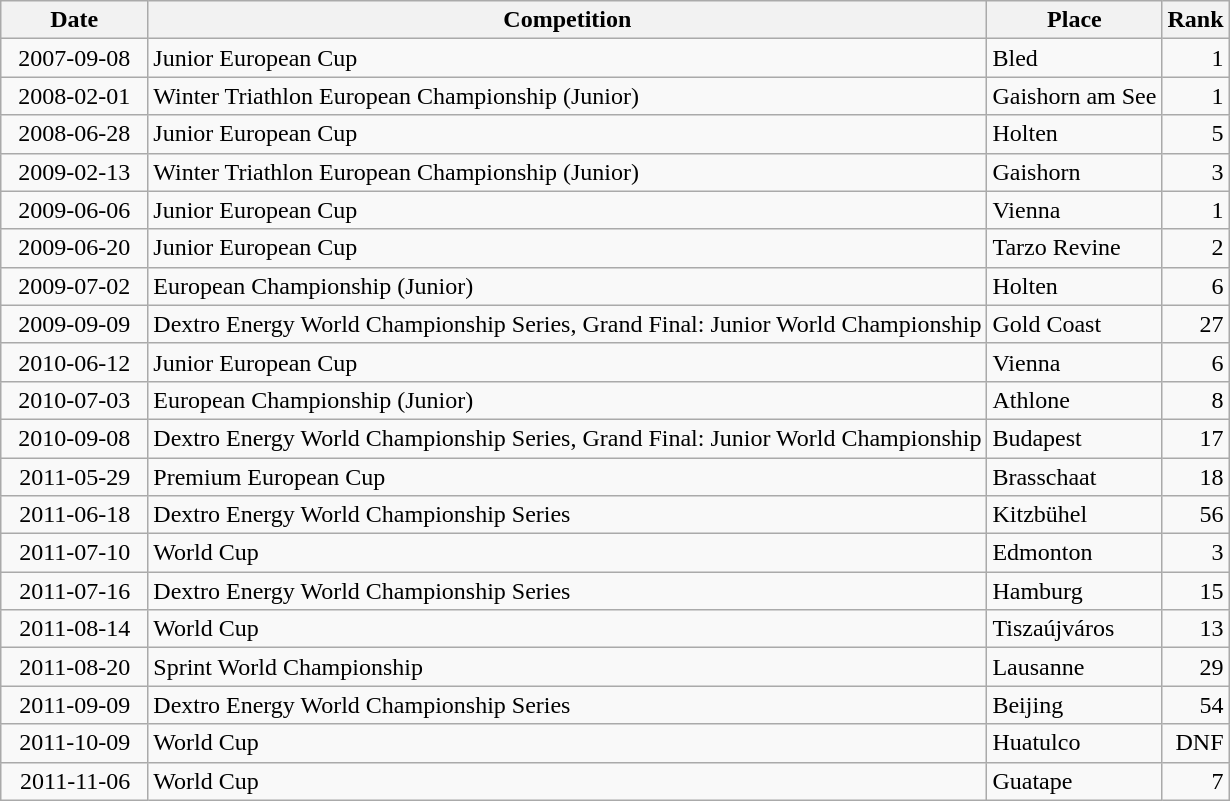<table class="wikitable sortable">
<tr>
<th>Date</th>
<th>Competition</th>
<th>Place</th>
<th>Rank</th>
</tr>
<tr>
<td style="text-align:right">  2007-09-08  </td>
<td>Junior European Cup</td>
<td>Bled</td>
<td style="text-align:right">1</td>
</tr>
<tr>
<td style="text-align:right">  2008-02-01  </td>
<td>Winter Triathlon European Championship (Junior)</td>
<td>Gaishorn am See</td>
<td style="text-align:right">1</td>
</tr>
<tr>
<td style="text-align:right">  2008-06-28  </td>
<td>Junior European Cup</td>
<td>Holten</td>
<td style="text-align:right">5</td>
</tr>
<tr>
<td style="text-align:right">  2009-02-13  </td>
<td>Winter Triathlon European Championship (Junior)</td>
<td>Gaishorn</td>
<td style="text-align:right">3</td>
</tr>
<tr>
<td style="text-align:right">  2009-06-06  </td>
<td>Junior European Cup</td>
<td>Vienna</td>
<td style="text-align:right">1</td>
</tr>
<tr>
<td style="text-align:right">  2009-06-20  </td>
<td>Junior European Cup</td>
<td>Tarzo Revine</td>
<td style="text-align:right">2</td>
</tr>
<tr>
<td style="text-align:right">  2009-07-02  </td>
<td>European Championship (Junior)</td>
<td>Holten</td>
<td style="text-align:right">6</td>
</tr>
<tr>
<td style="text-align:right">  2009-09-09  </td>
<td>Dextro Energy World Championship Series, Grand Final: Junior World Championship</td>
<td>Gold Coast</td>
<td style="text-align:right">27</td>
</tr>
<tr>
<td style="text-align:right">  2010-06-12  </td>
<td>Junior European Cup</td>
<td>Vienna</td>
<td style="text-align:right">6</td>
</tr>
<tr>
<td style="text-align:right">  2010-07-03  </td>
<td>European Championship (Junior)</td>
<td>Athlone</td>
<td style="text-align:right">8</td>
</tr>
<tr>
<td style="text-align:right">  2010-09-08  </td>
<td>Dextro Energy World Championship Series, Grand Final: Junior World Championship</td>
<td>Budapest</td>
<td style="text-align:right">17</td>
</tr>
<tr>
<td style="text-align:right">  2011-05-29  </td>
<td>Premium European Cup</td>
<td>Brasschaat</td>
<td style="text-align:right">18</td>
</tr>
<tr>
<td style="text-align:right">  2011-06-18  </td>
<td>Dextro Energy World Championship Series</td>
<td>Kitzbühel</td>
<td style="text-align:right">56</td>
</tr>
<tr>
<td style="text-align:right">  2011-07-10  </td>
<td>World Cup</td>
<td>Edmonton</td>
<td style="text-align:right">3</td>
</tr>
<tr>
<td style="text-align:right">  2011-07-16  </td>
<td>Dextro Energy World Championship Series</td>
<td>Hamburg</td>
<td style="text-align:right">15</td>
</tr>
<tr>
<td style="text-align:right">  2011-08-14  </td>
<td>World Cup</td>
<td>Tiszaújváros</td>
<td style="text-align:right">13</td>
</tr>
<tr>
<td style="text-align:right">  2011-08-20  </td>
<td>Sprint World Championship</td>
<td>Lausanne</td>
<td style="text-align:right">29</td>
</tr>
<tr>
<td style="text-align:right">  2011-09-09  </td>
<td>Dextro Energy World Championship Series</td>
<td>Beijing</td>
<td style="text-align:right">54</td>
</tr>
<tr>
<td style="text-align:right">  2011-10-09  </td>
<td>World Cup</td>
<td>Huatulco</td>
<td style="text-align:right">DNF</td>
</tr>
<tr>
<td style="text-align:right">  2011-11-06  </td>
<td>World Cup</td>
<td>Guatape</td>
<td style="text-align:right">7</td>
</tr>
</table>
